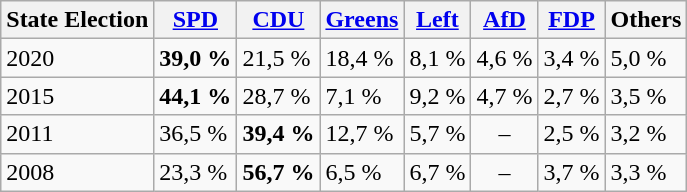<table class="wikitable zebra">
<tr class="hintergrundfarbe5">
<th>State Election</th>
<th><a href='#'>SPD</a></th>
<th><a href='#'>CDU</a></th>
<th><a href='#'>Greens</a></th>
<th><a href='#'>Left</a></th>
<th><a href='#'>AfD</a></th>
<th><a href='#'>FDP</a></th>
<th>Others</th>
</tr>
<tr>
<td>2020</td>
<td><strong>39,0 %</strong></td>
<td>21,5 %</td>
<td>18,4 %</td>
<td>8,1 %</td>
<td>4,6 %</td>
<td>3,4 %</td>
<td>5,0 %</td>
</tr>
<tr>
<td>2015</td>
<td><strong>44,1 %</strong></td>
<td>28,7 %</td>
<td>7,1 %</td>
<td>9,2 %</td>
<td>4,7 %</td>
<td>2,7 %</td>
<td>3,5 %</td>
</tr>
<tr>
<td>2011</td>
<td>36,5 %</td>
<td><strong>39,4 %</strong></td>
<td>12,7 %</td>
<td>5,7 %</td>
<td style="text-align:center">–</td>
<td>2,5 %</td>
<td>3,2 %</td>
</tr>
<tr>
<td>2008</td>
<td>23,3 %</td>
<td><strong>56,7 %</strong></td>
<td>6,5 %</td>
<td>6,7 %</td>
<td style="text-align:center">–</td>
<td>3,7 %</td>
<td>3,3 %</td>
</tr>
</table>
